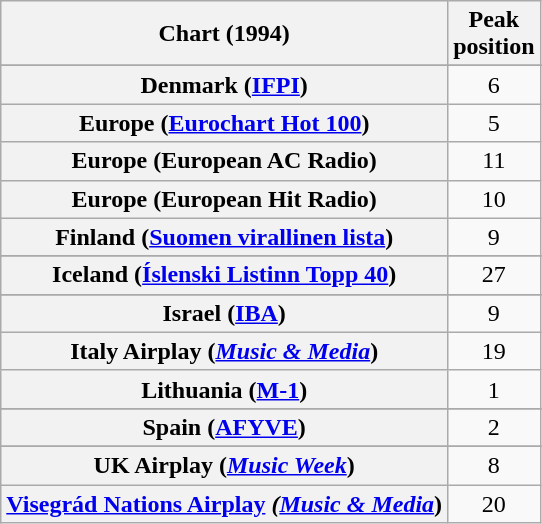<table class="wikitable sortable plainrowheaders" style="text-align:center">
<tr>
<th>Chart (1994)</th>
<th>Peak<br>position</th>
</tr>
<tr>
</tr>
<tr>
</tr>
<tr>
<th scope="row">Denmark (<a href='#'>IFPI</a>)</th>
<td>6</td>
</tr>
<tr>
<th scope="row">Europe (<a href='#'>Eurochart Hot 100</a>)</th>
<td>5</td>
</tr>
<tr>
<th scope="row">Europe (European AC Radio)</th>
<td>11</td>
</tr>
<tr>
<th scope="row">Europe (European Hit Radio)</th>
<td>10</td>
</tr>
<tr>
<th scope="row">Finland (<a href='#'>Suomen virallinen lista</a>)</th>
<td>9</td>
</tr>
<tr>
</tr>
<tr>
<th scope="row">Iceland (<a href='#'>Íslenski Listinn Topp 40</a>)</th>
<td>27</td>
</tr>
<tr>
</tr>
<tr>
<th scope="row">Israel (<a href='#'>IBA</a>)</th>
<td>9</td>
</tr>
<tr>
<th scope="row">Italy Airplay (<em><a href='#'>Music & Media</a></em>)</th>
<td>19</td>
</tr>
<tr>
<th scope="row">Lithuania (<a href='#'>M-1</a>)</th>
<td>1</td>
</tr>
<tr>
</tr>
<tr>
</tr>
<tr>
</tr>
<tr>
<th scope="row">Spain (<a href='#'>AFYVE</a>)<br></th>
<td>2</td>
</tr>
<tr>
</tr>
<tr>
<th scope="row">UK Airplay (<em><a href='#'>Music Week</a></em>)</th>
<td>8</td>
</tr>
<tr>
<th scope="row"><a href='#'>Visegrád Nations Airplay</a> <em>(<a href='#'>Music & Media</a></em>)</th>
<td>20</td>
</tr>
</table>
